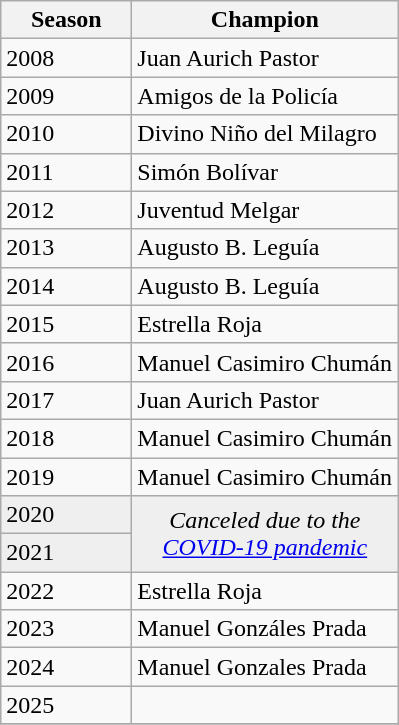<table class="wikitable sortable">
<tr>
<th width=80px>Season</th>
<th width=170px>Champion</th>
</tr>
<tr>
<td>2008</td>
<td>Juan Aurich Pastor</td>
</tr>
<tr>
<td>2009</td>
<td>Amigos de la Policía</td>
</tr>
<tr>
<td>2010</td>
<td>Divino Niño del Milagro</td>
</tr>
<tr>
<td>2011</td>
<td>Simón Bolívar</td>
</tr>
<tr>
<td>2012</td>
<td>Juventud Melgar</td>
</tr>
<tr>
<td>2013</td>
<td>Augusto B. Leguía</td>
</tr>
<tr>
<td>2014</td>
<td>Augusto B. Leguía</td>
</tr>
<tr>
<td>2015</td>
<td>Estrella Roja</td>
</tr>
<tr>
<td>2016</td>
<td>Manuel Casimiro Chumán</td>
</tr>
<tr>
<td>2017</td>
<td>Juan Aurich Pastor</td>
</tr>
<tr>
<td>2018</td>
<td>Manuel Casimiro Chumán</td>
</tr>
<tr>
<td>2019</td>
<td>Manuel Casimiro Chumán</td>
</tr>
<tr bgcolor=#efefef>
<td>2020</td>
<td rowspan=2 colspan="1" align=center><em>Canceled due to the <a href='#'>COVID-19 pandemic</a></em></td>
</tr>
<tr bgcolor=#efefef>
<td>2021</td>
</tr>
<tr>
<td>2022</td>
<td>Estrella Roja</td>
</tr>
<tr>
<td>2023</td>
<td>Manuel Gonzáles Prada</td>
</tr>
<tr>
<td>2024</td>
<td>Manuel Gonzales Prada</td>
</tr>
<tr>
<td>2025</td>
<td></td>
</tr>
<tr>
</tr>
</table>
